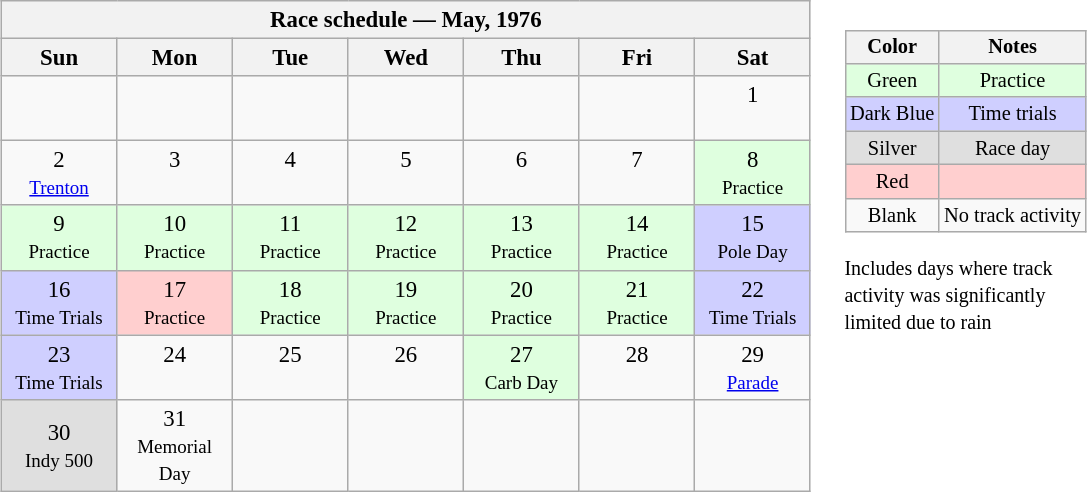<table>
<tr>
<td><br><table class="wikitable" style="text-align:center; font-size:95%">
<tr valign="top">
<th colspan=7>Race schedule — May, 1976</th>
</tr>
<tr>
<th scope="col" width="70">Sun</th>
<th scope="col" width="70">Mon</th>
<th scope="col" width="70">Tue</th>
<th scope="col" width="70">Wed</th>
<th scope="col" width="70">Thu</th>
<th scope="col" width="70">Fri</th>
<th scope="col" width="70">Sat</th>
</tr>
<tr>
<td><br> </td>
<td><br> </td>
<td><br> </td>
<td><br> </td>
<td><br> </td>
<td><br> </td>
<td>1<br> </td>
</tr>
<tr>
<td>2<br><small><a href='#'>Trenton</a></small></td>
<td>3<br> </td>
<td>4<br> </td>
<td>5<br> </td>
<td>6<br> </td>
<td>7<br> </td>
<td style="background:#DFFFDF;">8<br><small>Practice</small></td>
</tr>
<tr>
<td style="background:#DFFFDF;">9<br><small>Practice</small></td>
<td style="background:#DFFFDF;">10<br><small>Practice</small></td>
<td style="background:#DFFFDF;">11<br><small>Practice</small></td>
<td style="background:#DFFFDF;">12<br><small>Practice</small></td>
<td style="background:#DFFFDF;">13<br><small>Practice</small></td>
<td style="background:#DFFFDF;">14<br><small>Practice</small></td>
<td style="background:#CFCFFF;">15<br><small>Pole Day</small></td>
</tr>
<tr>
<td style="background:#CFCFFF;">16<br><small>Time Trials</small></td>
<td style="background:#FFCFCF;">17<br><small>Practice</small></td>
<td style="background:#DFFFDF;">18<br><small>Practice</small></td>
<td style="background:#DFFFDF;">19<br><small>Practice</small></td>
<td style="background:#DFFFDF;">20<br><small>Practice</small></td>
<td style="background:#DFFFDF;">21<br><small>Practice</small></td>
<td style="background:#CFCFFF;">22<br><small>Time Trials</small></td>
</tr>
<tr>
<td style="background:#CFCFFF;">23<br><small>Time Trials</small></td>
<td>24<br> </td>
<td>25<br> </td>
<td>26<br> </td>
<td style="background:#DFFFDF;">27<br><small>Carb Day</small></td>
<td>28<br> </td>
<td>29<br><small><a href='#'>Parade</a></small></td>
</tr>
<tr>
<td style="background:#DFDFDF;">30<br><small>Indy 500</small></td>
<td>31<br><small>Memorial Day</small></td>
<td><br> </td>
<td><br> </td>
<td><br> </td>
<td><br> </td>
<td><br> </td>
</tr>
</table>
</td>
<td valign="top"><br><table>
<tr>
<td><br><table style="margin-right:0; font-size:85%; text-align:center;" class="wikitable">
<tr>
<th>Color</th>
<th>Notes</th>
</tr>
<tr style="background:#DFFFDF;">
<td>Green</td>
<td>Practice</td>
</tr>
<tr style="background:#CFCFFF;">
<td>Dark Blue</td>
<td>Time trials</td>
</tr>
<tr style="background:#DFDFDF;">
<td>Silver</td>
<td>Race day</td>
</tr>
<tr style="background:#FFCFCF;">
<td>Red</td>
<td></td>
</tr>
<tr>
<td>Blank</td>
<td>No track activity</td>
</tr>
</table>
 <small>Includes days where track<br>activity was significantly<br>limited due to rain</small></td>
</tr>
</table>
</td>
</tr>
</table>
